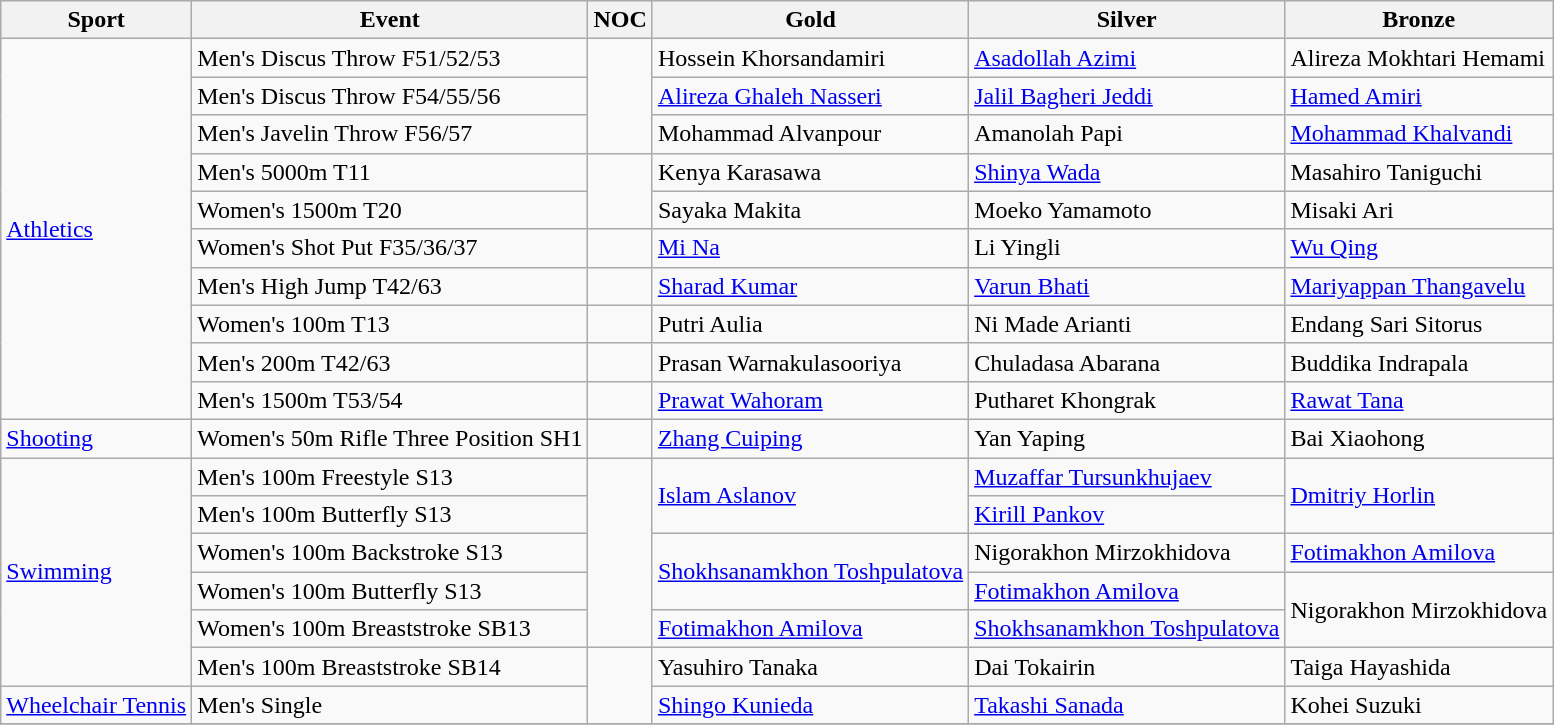<table class="wikitable">
<tr>
<th>Sport</th>
<th>Event</th>
<th>NOC</th>
<th>Gold</th>
<th>Silver</th>
<th>Bronze</th>
</tr>
<tr>
<td rowspan="10"><a href='#'>Athletics</a></td>
<td>Men's Discus Throw F51/52/53</td>
<td rowspan="3"></td>
<td>Hossein Khorsandamiri</td>
<td><a href='#'>Asadollah Azimi</a></td>
<td>Alireza Mokhtari Hemami</td>
</tr>
<tr>
<td>Men's Discus Throw F54/55/56</td>
<td><a href='#'>Alireza Ghaleh Nasseri</a></td>
<td><a href='#'>Jalil Bagheri Jeddi</a></td>
<td><a href='#'>Hamed Amiri</a></td>
</tr>
<tr>
<td>Men's Javelin Throw F56/57</td>
<td>Mohammad Alvanpour</td>
<td>Amanolah Papi</td>
<td><a href='#'>Mohammad Khalvandi</a></td>
</tr>
<tr>
<td>Men's 5000m T11</td>
<td rowspan="2"></td>
<td>Kenya Karasawa</td>
<td><a href='#'>Shinya Wada</a></td>
<td>Masahiro Taniguchi</td>
</tr>
<tr>
<td>Women's 1500m T20</td>
<td>Sayaka Makita</td>
<td>Moeko Yamamoto</td>
<td>Misaki Ari</td>
</tr>
<tr>
<td>Women's Shot Put F35/36/37</td>
<td></td>
<td><a href='#'>Mi Na</a></td>
<td>Li Yingli</td>
<td><a href='#'>Wu Qing</a></td>
</tr>
<tr>
<td>Men's High Jump T42/63</td>
<td></td>
<td><a href='#'>Sharad Kumar</a></td>
<td><a href='#'>Varun Bhati</a></td>
<td><a href='#'>Mariyappan Thangavelu</a></td>
</tr>
<tr>
<td>Women's 100m T13</td>
<td></td>
<td>Putri Aulia</td>
<td>Ni Made Arianti</td>
<td>Endang Sari Sitorus</td>
</tr>
<tr>
<td>Men's 200m T42/63</td>
<td></td>
<td>Prasan Warnakulasooriya</td>
<td>Chuladasa Abarana</td>
<td>Buddika Indrapala</td>
</tr>
<tr>
<td>Men's 1500m T53/54</td>
<td></td>
<td><a href='#'>Prawat Wahoram</a></td>
<td>Putharet Khongrak</td>
<td><a href='#'>Rawat Tana</a></td>
</tr>
<tr>
<td><a href='#'>Shooting</a></td>
<td>Women's 50m Rifle Three Position SH1</td>
<td></td>
<td><a href='#'>Zhang Cuiping</a></td>
<td>Yan Yaping</td>
<td>Bai Xiaohong</td>
</tr>
<tr>
<td rowspan="6"><a href='#'>Swimming</a></td>
<td>Men's 100m Freestyle S13</td>
<td rowspan="5"></td>
<td rowspan="2"><a href='#'>Islam Aslanov</a></td>
<td><a href='#'>Muzaffar Tursunkhujaev</a></td>
<td rowspan="2"><a href='#'>Dmitriy Horlin</a></td>
</tr>
<tr>
<td>Men's 100m Butterfly S13</td>
<td><a href='#'>Kirill Pankov</a></td>
</tr>
<tr>
<td>Women's 100m Backstroke S13</td>
<td rowspan="2"><a href='#'>Shokhsanamkhon Toshpulatova</a></td>
<td>Nigorakhon Mirzokhidova</td>
<td><a href='#'>Fotimakhon Amilova</a></td>
</tr>
<tr>
<td>Women's 100m Butterfly S13</td>
<td><a href='#'>Fotimakhon Amilova</a></td>
<td rowspan="2">Nigorakhon Mirzokhidova</td>
</tr>
<tr>
<td>Women's 100m Breaststroke SB13</td>
<td><a href='#'>Fotimakhon Amilova</a></td>
<td><a href='#'>Shokhsanamkhon Toshpulatova</a></td>
</tr>
<tr>
<td>Men's 100m Breaststroke SB14</td>
<td rowspan="2"></td>
<td>Yasuhiro Tanaka</td>
<td>Dai Tokairin</td>
<td>Taiga Hayashida</td>
</tr>
<tr>
<td><a href='#'>Wheelchair Tennis</a></td>
<td>Men's Single</td>
<td><a href='#'>Shingo Kunieda</a></td>
<td><a href='#'>Takashi Sanada</a></td>
<td>Kohei Suzuki</td>
</tr>
<tr>
</tr>
</table>
